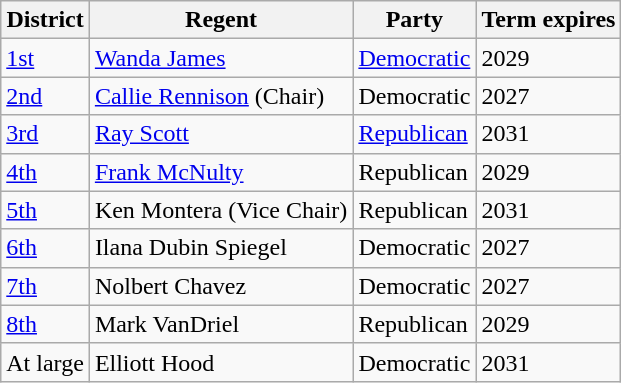<table class=wikitable>
<tr>
<th>District</th>
<th>Regent</th>
<th>Party</th>
<th>Term expires</th>
</tr>
<tr>
<td><a href='#'>1st</a></td>
<td><a href='#'>Wanda James</a></td>
<td><a href='#'>Democratic</a></td>
<td>2029</td>
</tr>
<tr>
<td><a href='#'>2nd</a></td>
<td><a href='#'>Callie Rennison</a> (Chair)</td>
<td>Democratic</td>
<td>2027</td>
</tr>
<tr>
<td><a href='#'>3rd</a></td>
<td><a href='#'>Ray Scott</a></td>
<td><a href='#'>Republican</a></td>
<td>2031</td>
</tr>
<tr>
<td><a href='#'>4th</a></td>
<td><a href='#'>Frank McNulty</a></td>
<td>Republican</td>
<td>2029</td>
</tr>
<tr>
<td><a href='#'>5th</a></td>
<td>Ken Montera (Vice Chair)</td>
<td>Republican</td>
<td>2031</td>
</tr>
<tr>
<td><a href='#'>6th</a></td>
<td>Ilana Dubin Spiegel</td>
<td>Democratic</td>
<td>2027</td>
</tr>
<tr>
<td><a href='#'>7th</a></td>
<td>Nolbert Chavez</td>
<td>Democratic</td>
<td>2027</td>
</tr>
<tr>
<td><a href='#'>8th</a></td>
<td>Mark VanDriel</td>
<td>Republican</td>
<td>2029</td>
</tr>
<tr>
<td>At large</td>
<td>Elliott Hood</td>
<td>Democratic</td>
<td>2031</td>
</tr>
</table>
